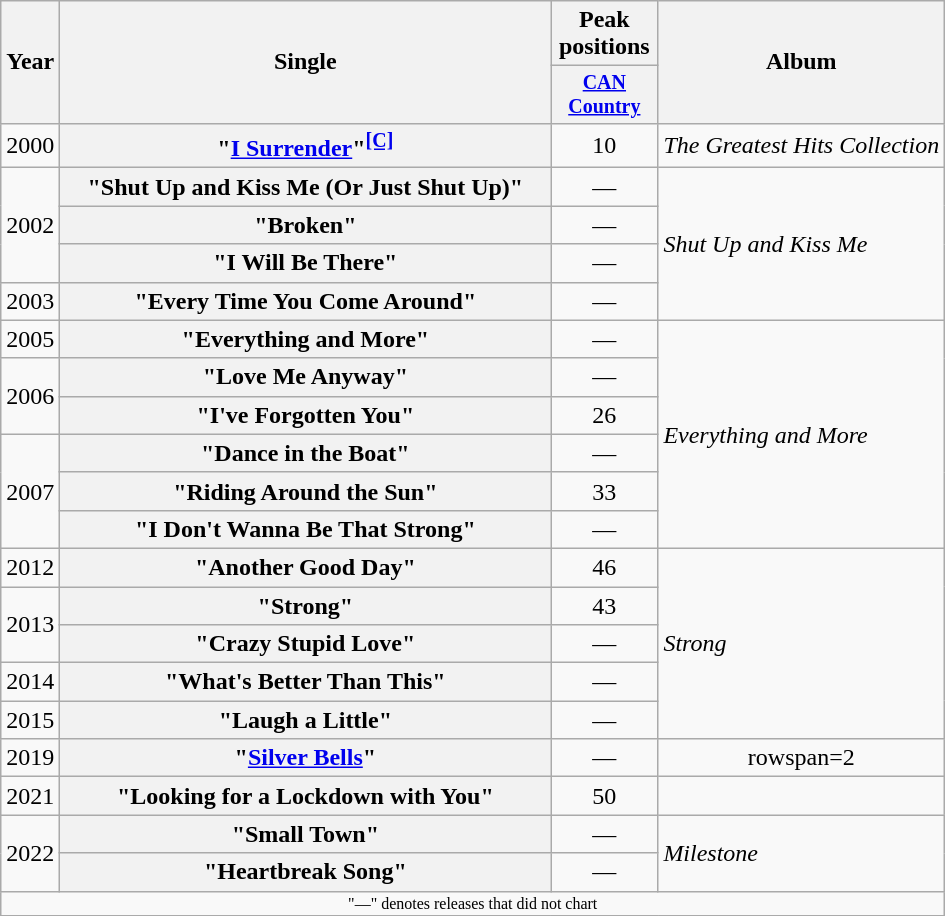<table class="wikitable plainrowheaders" style="text-align:center;">
<tr>
<th rowspan="2">Year</th>
<th rowspan="2" style="width:20em;">Single</th>
<th>Peak positions</th>
<th rowspan="2">Album</th>
</tr>
<tr style="font-size:smaller;">
<th width="65"><a href='#'>CAN Country</a><br></th>
</tr>
<tr>
<td>2000</td>
<th scope="row">"<a href='#'>I Surrender</a>"<sup><a href='#'><strong>[C]</strong></a></sup></th>
<td>10</td>
<td align="left"><em>The Greatest Hits Collection</em></td>
</tr>
<tr>
<td rowspan="3">2002</td>
<th scope="row">"Shut Up and Kiss Me (Or Just Shut Up)"</th>
<td>—</td>
<td align="left" rowspan="4"><em>Shut Up and Kiss Me</em></td>
</tr>
<tr>
<th scope="row">"Broken"</th>
<td>—</td>
</tr>
<tr>
<th scope="row">"I Will Be There"</th>
<td>—</td>
</tr>
<tr>
<td>2003</td>
<th scope="row">"Every Time You Come Around"</th>
<td>—</td>
</tr>
<tr>
<td>2005</td>
<th scope="row">"Everything and More"</th>
<td>—</td>
<td align="left" rowspan="6"><em>Everything and More</em></td>
</tr>
<tr>
<td rowspan="2">2006</td>
<th scope="row">"Love Me Anyway"</th>
<td>—</td>
</tr>
<tr>
<th scope="row">"I've Forgotten You"</th>
<td>26</td>
</tr>
<tr>
<td rowspan="3">2007</td>
<th scope="row">"Dance in the Boat"</th>
<td>—</td>
</tr>
<tr>
<th scope="row">"Riding Around the Sun"</th>
<td>33</td>
</tr>
<tr>
<th scope="row">"I Don't Wanna Be That Strong"</th>
<td>—</td>
</tr>
<tr>
<td>2012</td>
<th scope="row">"Another Good Day"</th>
<td>46</td>
<td align="left" rowspan="5"><em>Strong</em></td>
</tr>
<tr>
<td rowspan="2">2013</td>
<th scope="row">"Strong"</th>
<td>43</td>
</tr>
<tr>
<th scope="row">"Crazy Stupid Love"</th>
<td>—</td>
</tr>
<tr>
<td>2014</td>
<th scope="row">"What's Better Than This"</th>
<td>—</td>
</tr>
<tr>
<td>2015</td>
<th scope="row">"Laugh a Little"</th>
<td>—</td>
</tr>
<tr>
<td>2019</td>
<th scope="row">"<a href='#'>Silver Bells</a>"</th>
<td>—</td>
<td>rowspan=2 </td>
</tr>
<tr>
<td>2021</td>
<th scope="row">"Looking for a Lockdown with You"<br></th>
<td>50</td>
</tr>
<tr>
<td rowspan=2>2022</td>
<th scope="row">"Small Town"</th>
<td>—</td>
<td align="left" rowspan=2><em>Milestone</em></td>
</tr>
<tr>
<th scope="row">"Heartbreak Song"</th>
<td>—</td>
</tr>
<tr>
<td colspan="4" style="font-size:8pt">"—" denotes releases that did not chart</td>
</tr>
<tr>
</tr>
</table>
